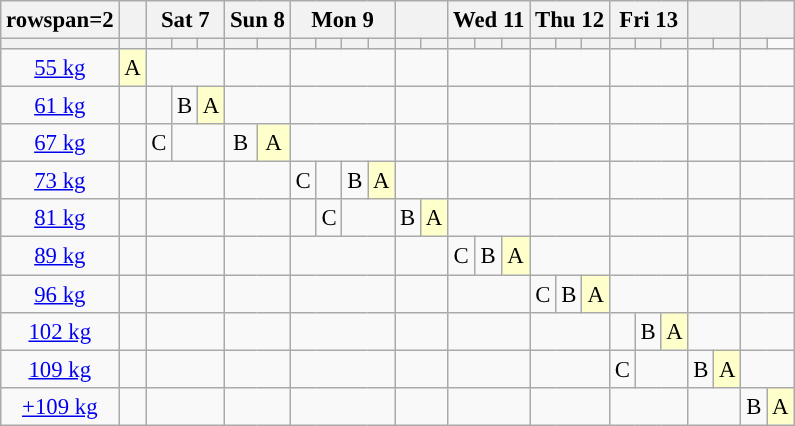<table class="wikitable" style="text-align:center; font-size:95%">
<tr>
<th>rowspan=2 </th>
<th></th>
<th colspan=3>Sat 7</th>
<th colspan=2>Sun 8</th>
<th colspan=4>Mon 9</th>
<th colspan=2></th>
<th colspan=3>Wed 11</th>
<th colspan=3>Thu 12</th>
<th colspan=3>Fri 13</th>
<th colspan=2></th>
<th colspan=2></th>
</tr>
<tr>
<th></th>
<th></th>
<th></th>
<th></th>
<th></th>
<th></th>
<th></th>
<th></th>
<th></th>
<th></th>
<th></th>
<th></th>
<th></th>
<th></th>
<th></th>
<th></th>
<th></th>
<th></th>
<th></th>
<th></th>
<th></th>
<th></th>
<th></th>
<th></th>
<th></th>
</tr>
<tr>
<td><a href='#'>55 kg</a></td>
<td style="background-color:#ffffcc;">A</td>
<td colspan=3></td>
<td colspan=2></td>
<td colspan=4></td>
<td colspan=2></td>
<td colspan=3></td>
<td colspan=3></td>
<td colspan=3></td>
<td colspan=2></td>
<td colspan=2></td>
</tr>
<tr>
<td><a href='#'>61 kg</a></td>
<td></td>
<td></td>
<td>B</td>
<td style="background-color:#ffffcc;">A</td>
<td colspan=2></td>
<td colspan=4></td>
<td colspan=2></td>
<td colspan=3></td>
<td colspan=3></td>
<td colspan=3></td>
<td colspan=2></td>
<td colspan=2></td>
</tr>
<tr>
<td><a href='#'>67 kg</a></td>
<td></td>
<td>C</td>
<td colspan=2></td>
<td>B</td>
<td style="background-color:#ffffcc;">A</td>
<td colspan=4></td>
<td colspan=2></td>
<td colspan=3></td>
<td colspan=3></td>
<td colspan=3></td>
<td colspan=2></td>
<td colspan=2></td>
</tr>
<tr>
<td><a href='#'>73 kg</a></td>
<td></td>
<td colspan=3></td>
<td colspan=2></td>
<td>C</td>
<td></td>
<td>B</td>
<td style="background-color:#ffffcc;">A</td>
<td colspan=2></td>
<td colspan=3></td>
<td colspan=3></td>
<td colspan=3></td>
<td colspan=2></td>
<td colspan=2></td>
</tr>
<tr>
<td><a href='#'>81 kg</a></td>
<td></td>
<td colspan=3></td>
<td colspan=2></td>
<td></td>
<td>C</td>
<td colspan=2></td>
<td>B</td>
<td style="background-color:#ffffcc;">A</td>
<td colspan=3></td>
<td colspan=3></td>
<td colspan=3></td>
<td colspan=2></td>
<td colspan=2></td>
</tr>
<tr>
<td><a href='#'>89 kg</a></td>
<td></td>
<td colspan=3></td>
<td colspan=2></td>
<td colspan=4></td>
<td colspan=2></td>
<td>C</td>
<td>B</td>
<td style="background-color:#ffffcc;">A</td>
<td colspan=3></td>
<td colspan=3></td>
<td colspan=2></td>
<td colspan=2></td>
</tr>
<tr>
<td><a href='#'>96 kg</a></td>
<td></td>
<td colspan=3></td>
<td colspan=2></td>
<td colspan=4></td>
<td colspan=2></td>
<td colspan=3></td>
<td>C</td>
<td>B</td>
<td style="background-color:#ffffcc;">A</td>
<td colspan=3></td>
<td colspan=2></td>
<td colspan=2></td>
</tr>
<tr>
<td><a href='#'>102 kg</a></td>
<td></td>
<td colspan=3></td>
<td colspan=2></td>
<td colspan=4></td>
<td colspan=2></td>
<td colspan=3></td>
<td colspan=3></td>
<td></td>
<td>B</td>
<td style="background-color:#ffffcc;">A</td>
<td colspan=2></td>
<td colspan=2></td>
</tr>
<tr>
<td><a href='#'>109 kg</a></td>
<td></td>
<td colspan=3></td>
<td colspan=2></td>
<td colspan=4></td>
<td colspan=2></td>
<td colspan=3></td>
<td colspan=3></td>
<td>C</td>
<td colspan=2></td>
<td>B</td>
<td style="background-color:#ffffcc;">A</td>
<td colspan=2></td>
</tr>
<tr>
<td><a href='#'>+109 kg</a></td>
<td></td>
<td colspan=3></td>
<td colspan=2></td>
<td colspan=4></td>
<td colspan=2></td>
<td colspan=3></td>
<td colspan=3></td>
<td colspan=3></td>
<td colspan=2></td>
<td>B</td>
<td style="background-color:#ffffcc;">A</td>
</tr>
</table>
